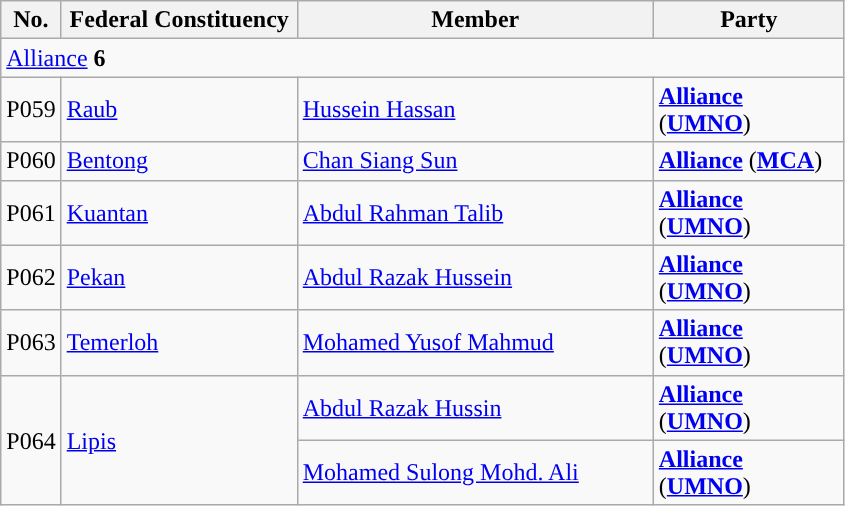<table class="wikitable sortable">
<tr>
<th style="width:30px;">No.</th>
<th style="width:150px;">Federal Constituency</th>
<th style="width:230px;">Member</th>
<th style="width:120px;">Party</th>
</tr>
<tr>
<td colspan="4"><a href='#'>Alliance</a> <strong>6</strong></td>
</tr>
<tr>
<td>P059</td>
<td><a href='#'>Raub</a></td>
<td><a href='#'>Hussein Hassan</a></td>
<td><strong><a href='#'>Alliance</a></strong> (<strong><a href='#'>UMNO</a></strong>)</td>
</tr>
<tr>
<td>P060</td>
<td><a href='#'>Bentong</a></td>
<td><a href='#'>Chan Siang Sun</a></td>
<td><strong><a href='#'>Alliance</a></strong> (<strong><a href='#'>MCA</a></strong>)</td>
</tr>
<tr>
<td>P061</td>
<td><a href='#'>Kuantan</a></td>
<td><a href='#'>Abdul Rahman Talib</a></td>
<td><strong><a href='#'>Alliance</a></strong> (<strong><a href='#'>UMNO</a></strong>)</td>
</tr>
<tr>
<td>P062</td>
<td><a href='#'>Pekan</a></td>
<td><a href='#'>Abdul Razak Hussein</a></td>
<td><strong><a href='#'>Alliance</a></strong> (<strong><a href='#'>UMNO</a></strong>)</td>
</tr>
<tr>
<td>P063</td>
<td><a href='#'>Temerloh</a></td>
<td><a href='#'>Mohamed Yusof Mahmud</a></td>
<td><strong><a href='#'>Alliance</a></strong> (<strong><a href='#'>UMNO</a></strong>)</td>
</tr>
<tr>
<td rowspan=2>P064</td>
<td rowspan=2><a href='#'>Lipis</a></td>
<td><a href='#'>Abdul Razak Hussin</a> </td>
<td><strong><a href='#'>Alliance</a></strong> (<strong><a href='#'>UMNO</a></strong>)</td>
</tr>
<tr>
<td><a href='#'>Mohamed Sulong Mohd. Ali</a> </td>
<td><strong><a href='#'>Alliance</a></strong> (<strong><a href='#'>UMNO</a></strong>)</td>
</tr>
</table>
